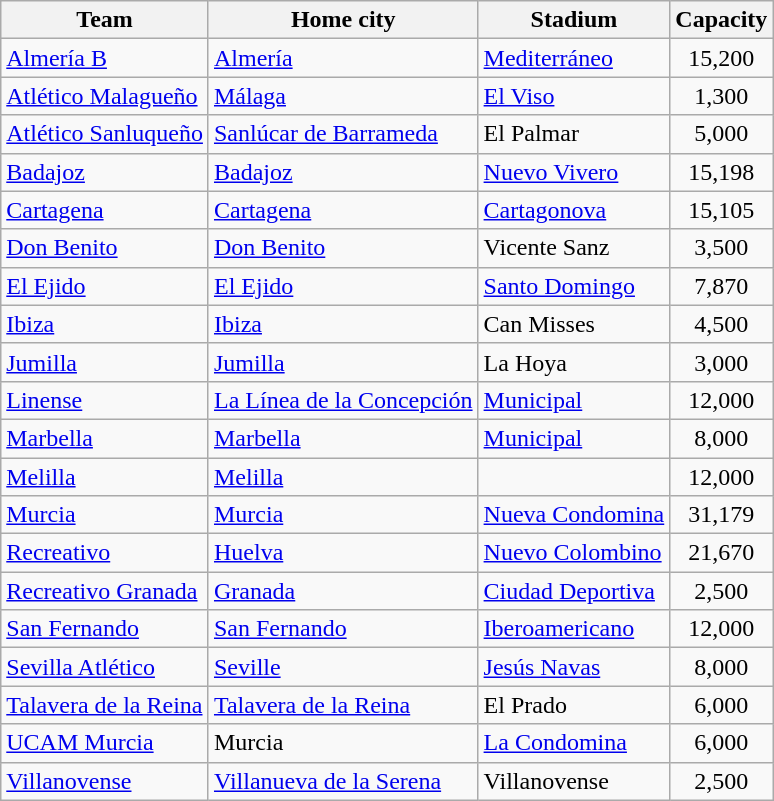<table class="wikitable sortable">
<tr>
<th>Team</th>
<th>Home city</th>
<th>Stadium</th>
<th>Capacity</th>
</tr>
<tr>
<td><a href='#'>Almería B</a></td>
<td><a href='#'>Almería</a></td>
<td><a href='#'>Mediterráneo</a></td>
<td align=center>15,200</td>
</tr>
<tr>
<td><a href='#'>Atlético Malagueño</a></td>
<td><a href='#'>Málaga</a></td>
<td><a href='#'>El Viso</a></td>
<td align=center>1,300</td>
</tr>
<tr>
<td><a href='#'>Atlético Sanluqueño</a></td>
<td><a href='#'>Sanlúcar de Barrameda</a></td>
<td>El Palmar</td>
<td align=center>5,000</td>
</tr>
<tr>
<td><a href='#'>Badajoz</a></td>
<td><a href='#'>Badajoz</a></td>
<td><a href='#'>Nuevo Vivero</a></td>
<td align=center>15,198</td>
</tr>
<tr>
<td><a href='#'>Cartagena</a></td>
<td><a href='#'>Cartagena</a></td>
<td><a href='#'>Cartagonova</a></td>
<td align=center>15,105</td>
</tr>
<tr>
<td><a href='#'>Don Benito</a></td>
<td><a href='#'>Don Benito</a></td>
<td>Vicente Sanz</td>
<td align=center>3,500</td>
</tr>
<tr>
<td><a href='#'>El Ejido</a></td>
<td><a href='#'>El Ejido</a></td>
<td><a href='#'>Santo Domingo</a></td>
<td align=center>7,870</td>
</tr>
<tr>
<td><a href='#'>Ibiza</a></td>
<td><a href='#'>Ibiza</a></td>
<td>Can Misses</td>
<td align=center>4,500</td>
</tr>
<tr>
<td><a href='#'>Jumilla</a></td>
<td><a href='#'>Jumilla</a></td>
<td>La Hoya</td>
<td align=center>3,000</td>
</tr>
<tr>
<td><a href='#'>Linense</a></td>
<td><a href='#'>La Línea de la Concepción</a></td>
<td><a href='#'>Municipal</a></td>
<td align=center>12,000</td>
</tr>
<tr>
<td><a href='#'>Marbella</a></td>
<td><a href='#'>Marbella</a></td>
<td><a href='#'>Municipal</a></td>
<td align=center>8,000</td>
</tr>
<tr>
<td><a href='#'>Melilla</a></td>
<td><a href='#'>Melilla</a></td>
<td></td>
<td align=center>12,000</td>
</tr>
<tr>
<td><a href='#'>Murcia</a></td>
<td><a href='#'>Murcia</a></td>
<td><a href='#'>Nueva Condomina</a></td>
<td align=center>31,179</td>
</tr>
<tr>
<td><a href='#'>Recreativo</a></td>
<td><a href='#'>Huelva</a></td>
<td><a href='#'>Nuevo Colombino</a></td>
<td align=center>21,670</td>
</tr>
<tr>
<td><a href='#'>Recreativo Granada</a></td>
<td><a href='#'>Granada</a></td>
<td><a href='#'>Ciudad Deportiva</a></td>
<td align=center>2,500</td>
</tr>
<tr>
<td><a href='#'>San Fernando</a></td>
<td><a href='#'>San Fernando</a></td>
<td><a href='#'>Iberoamericano</a></td>
<td align=center>12,000</td>
</tr>
<tr>
<td><a href='#'>Sevilla Atlético</a></td>
<td><a href='#'>Seville</a></td>
<td><a href='#'>Jesús Navas</a></td>
<td align="center">8,000</td>
</tr>
<tr>
<td><a href='#'>Talavera de la Reina</a></td>
<td><a href='#'>Talavera de la Reina</a></td>
<td>El Prado</td>
<td align=center>6,000</td>
</tr>
<tr>
<td><a href='#'>UCAM Murcia</a></td>
<td>Murcia</td>
<td><a href='#'>La Condomina</a></td>
<td align=center>6,000</td>
</tr>
<tr>
<td><a href='#'>Villanovense</a></td>
<td><a href='#'>Villanueva de la Serena</a></td>
<td>Villanovense</td>
<td align=center>2,500</td>
</tr>
</table>
